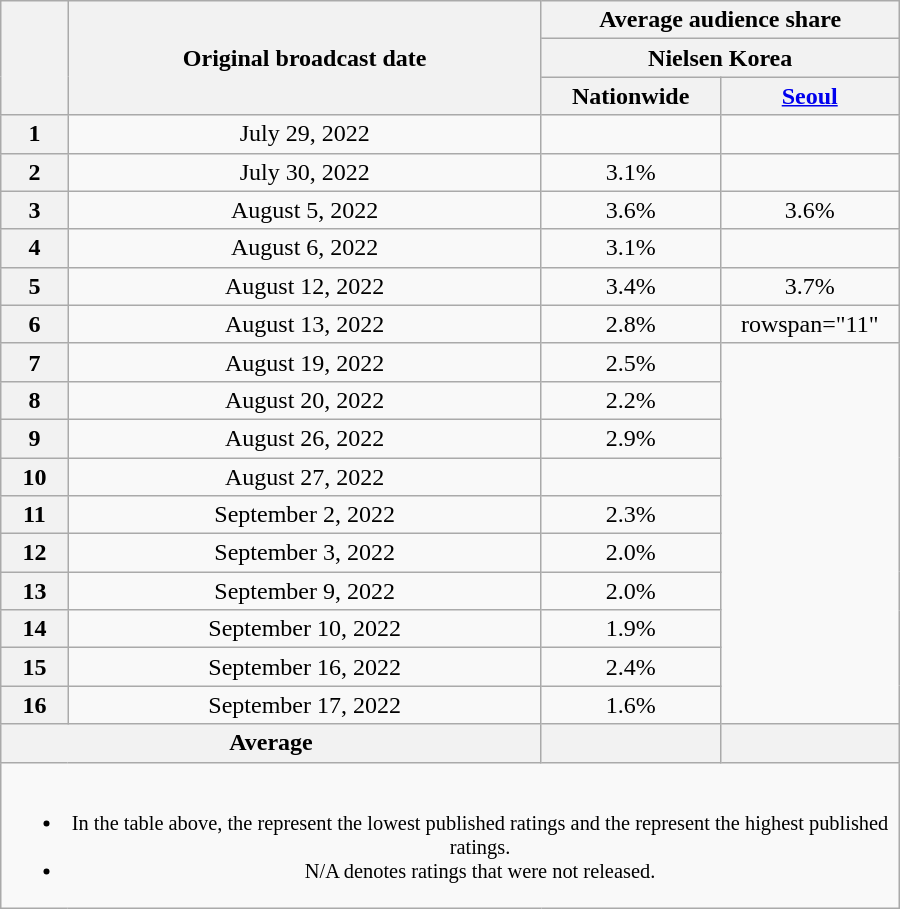<table class="wikitable" style="text-align:center; max-width:600px; margin-left:auto; margin-right:auto">
<tr>
<th scope="col" rowspan="3"></th>
<th scope="col" rowspan="3">Original broadcast date</th>
<th scope="col" colspan="2">Average audience share</th>
</tr>
<tr>
<th scope="col" colspan="2">Nielsen Korea</th>
</tr>
<tr>
<th scope="col" style="width:7em">Nationwide</th>
<th scope="col" style="width:7em"><a href='#'>Seoul</a></th>
</tr>
<tr>
<th scope="col">1</th>
<td>July 29, 2022</td>
<td><strong></strong> </td>
<td><strong></strong> </td>
</tr>
<tr>
<th scope="col">2</th>
<td>July 30, 2022</td>
<td>3.1% </td>
<td></td>
</tr>
<tr>
<th scope="col">3</th>
<td>August 5, 2022</td>
<td>3.6% </td>
<td>3.6% </td>
</tr>
<tr>
<th scope="col">4</th>
<td>August 6, 2022</td>
<td>3.1% </td>
<td><strong></strong> </td>
</tr>
<tr>
<th scope="col">5</th>
<td>August 12, 2022</td>
<td>3.4% </td>
<td>3.7% </td>
</tr>
<tr>
<th scope="col">6</th>
<td>August 13, 2022</td>
<td>2.8% </td>
<td>rowspan="11" </td>
</tr>
<tr>
<th scope="col">7</th>
<td>August 19, 2022</td>
<td>2.5% </td>
</tr>
<tr>
<th scope="col">8</th>
<td>August 20, 2022</td>
<td>2.2% </td>
</tr>
<tr>
<th scope="col">9</th>
<td>August 26, 2022</td>
<td>2.9% </td>
</tr>
<tr>
<th scope="col">10</th>
<td>August 27, 2022</td>
<td><strong></strong> </td>
</tr>
<tr>
<th scope="col">11</th>
<td>September 2, 2022</td>
<td>2.3% </td>
</tr>
<tr>
<th scope="col">12</th>
<td>September 3, 2022</td>
<td>2.0% </td>
</tr>
<tr>
<th scope="col">13</th>
<td>September 9, 2022</td>
<td>2.0% </td>
</tr>
<tr>
<th scope="col">14</th>
<td>September 10, 2022</td>
<td>1.9% </td>
</tr>
<tr>
<th scope="col">15</th>
<td>September 16, 2022</td>
<td>2.4% </td>
</tr>
<tr>
<th scope="col">16</th>
<td>September 17, 2022</td>
<td>1.6% </td>
</tr>
<tr>
<th scope="col" colspan="2">Average</th>
<th scope="col"></th>
<th scope="col"></th>
</tr>
<tr>
<td colspan="5" style="font-size:85%"><br><ul><li>In the table above, the <strong></strong> represent the lowest published ratings and the <strong></strong> represent the highest published ratings.</li><li>N/A denotes ratings that were not released.</li></ul></td>
</tr>
</table>
